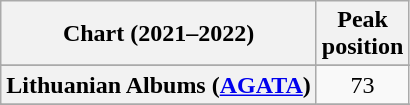<table class="wikitable sortable plainrowheaders" style="text-align:center">
<tr>
<th scope="col">Chart (2021–2022)</th>
<th scope="col">Peak<br>position</th>
</tr>
<tr>
</tr>
<tr>
</tr>
<tr>
</tr>
<tr>
<th scope="row">Lithuanian Albums (<a href='#'>AGATA</a>)</th>
<td>73</td>
</tr>
<tr>
</tr>
<tr>
</tr>
</table>
